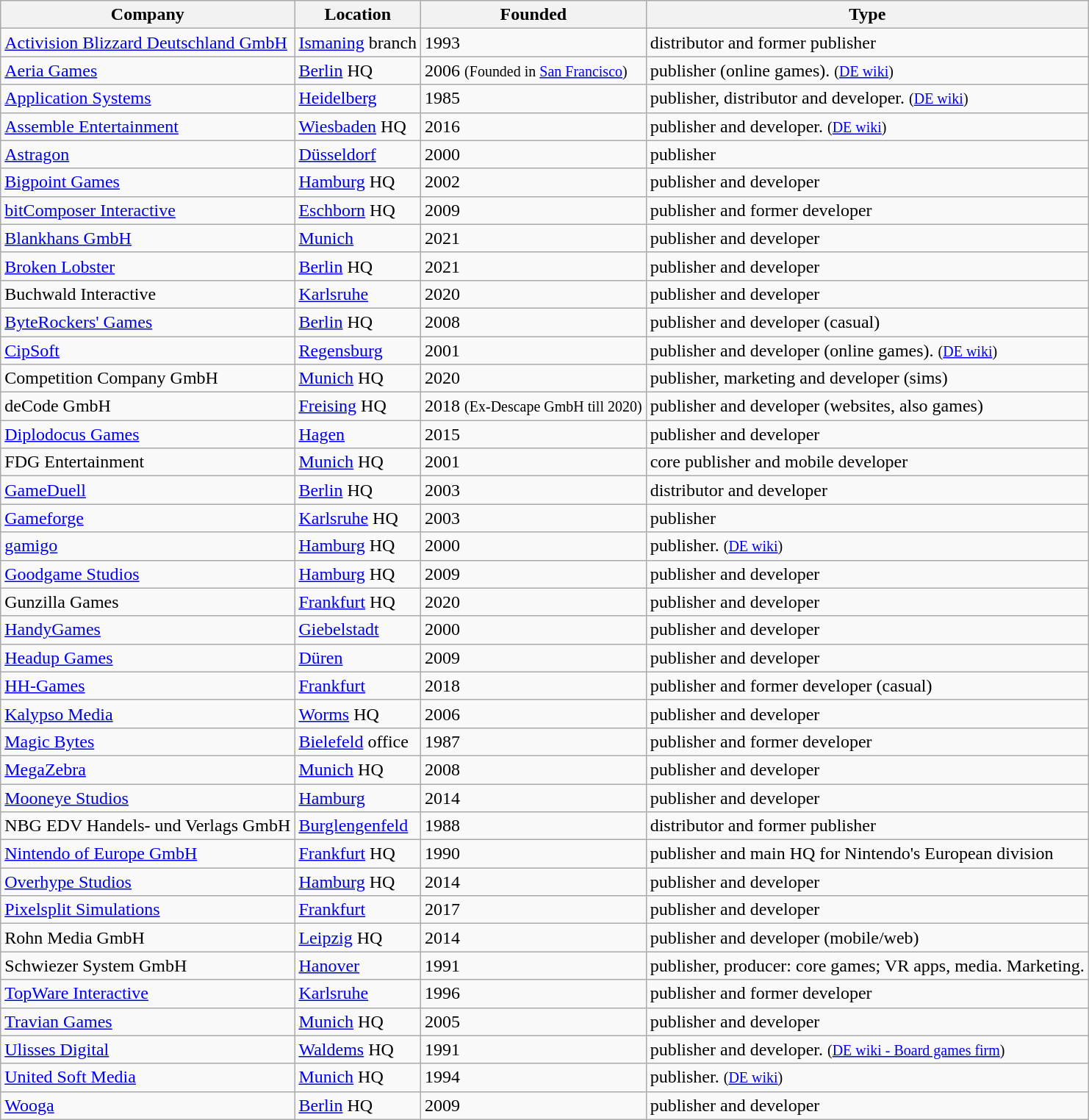<table class="wikitable sortable mw-collapsible">
<tr>
<th scope="col">Company</th>
<th scope="col">Location</th>
<th scope="col">Founded</th>
<th scope="col" class="unsortable">Type</th>
</tr>
<tr>
<td><a href='#'>Activision Blizzard Deutschland GmbH</a> </td>
<td><a href='#'>Ismaning</a> branch</td>
<td>1993</td>
<td>distributor and former publisher</td>
</tr>
<tr>
<td><a href='#'>Aeria Games</a> </td>
<td><a href='#'>Berlin</a> HQ</td>
<td>2006 <small>(Founded in <a href='#'>San Francisco</a>)</small></td>
<td>publisher (online games). <small>(<a href='#'>DE wiki</a>)</small></td>
</tr>
<tr>
<td><a href='#'>Application Systems</a></td>
<td><a href='#'>Heidelberg</a></td>
<td>1985</td>
<td>publisher, distributor and developer. <small>(<a href='#'>DE wiki</a>)</small></td>
</tr>
<tr>
<td><a href='#'>Assemble Entertainment</a></td>
<td><a href='#'>Wiesbaden</a> HQ</td>
<td>2016</td>
<td>publisher and developer. <small>(<a href='#'>DE wiki</a>)</small></td>
</tr>
<tr>
<td><a href='#'>Astragon</a></td>
<td><a href='#'>Düsseldorf</a></td>
<td>2000</td>
<td>publisher</td>
</tr>
<tr>
<td><a href='#'>Bigpoint Games</a></td>
<td><a href='#'>Hamburg</a> HQ</td>
<td>2002</td>
<td>publisher and developer</td>
</tr>
<tr>
<td><a href='#'>bitComposer Interactive</a></td>
<td><a href='#'>Eschborn</a> HQ</td>
<td>2009</td>
<td>publisher and former developer</td>
</tr>
<tr>
<td><a href='#'>Blankhans GmbH</a></td>
<td><a href='#'>Munich</a></td>
<td>2021</td>
<td>publisher and developer</td>
</tr>
<tr>
<td><a href='#'>Broken Lobster</a></td>
<td><a href='#'>Berlin</a> HQ</td>
<td>2021</td>
<td>publisher and developer</td>
</tr>
<tr>
<td>Buchwald Interactive</td>
<td><a href='#'>Karlsruhe</a></td>
<td>2020</td>
<td>publisher and developer</td>
</tr>
<tr>
<td><a href='#'>ByteRockers' Games</a></td>
<td><a href='#'>Berlin</a> HQ</td>
<td>2008</td>
<td>publisher and developer (casual)</td>
</tr>
<tr>
<td><a href='#'>CipSoft</a></td>
<td><a href='#'>Regensburg</a></td>
<td>2001</td>
<td>publisher and developer (online games). <small>(<a href='#'>DE wiki</a>)</small></td>
</tr>
<tr>
<td>Competition Company GmbH</td>
<td><a href='#'>Munich</a> HQ</td>
<td>2020</td>
<td>publisher, marketing and developer (sims)</td>
</tr>
<tr>
<td>deCode GmbH</td>
<td><a href='#'>Freising</a> HQ</td>
<td>2018 <small>(Ex-Descape GmbH till 2020)</small></td>
<td>publisher and developer (websites, also games)</td>
</tr>
<tr>
<td><a href='#'>Diplodocus Games</a></td>
<td><a href='#'>Hagen</a></td>
<td>2015</td>
<td>publisher and developer</td>
</tr>
<tr>
<td>FDG Entertainment</td>
<td><a href='#'>Munich</a> HQ</td>
<td>2001</td>
<td>core publisher and mobile developer</td>
</tr>
<tr>
<td><a href='#'>GameDuell</a></td>
<td><a href='#'>Berlin</a> HQ</td>
<td>2003</td>
<td>distributor and developer</td>
</tr>
<tr>
<td><a href='#'>Gameforge</a></td>
<td><a href='#'>Karlsruhe</a> HQ</td>
<td>2003</td>
<td>publisher</td>
</tr>
<tr>
<td><a href='#'>gamigo</a></td>
<td><a href='#'>Hamburg</a> HQ</td>
<td>2000</td>
<td>publisher. <small>(<a href='#'>DE wiki</a>)</small></td>
</tr>
<tr>
<td><a href='#'>Goodgame Studios</a></td>
<td><a href='#'>Hamburg</a> HQ</td>
<td>2009</td>
<td>publisher and developer</td>
</tr>
<tr>
<td>Gunzilla Games</td>
<td><a href='#'>Frankfurt</a> HQ</td>
<td>2020</td>
<td>publisher and developer</td>
</tr>
<tr>
<td><a href='#'>HandyGames</a></td>
<td><a href='#'>Giebelstadt</a></td>
<td>2000</td>
<td>publisher and developer</td>
</tr>
<tr>
<td><a href='#'>Headup Games</a></td>
<td><a href='#'>Düren</a></td>
<td>2009</td>
<td>publisher and developer</td>
</tr>
<tr>
<td><a href='#'>HH-Games</a></td>
<td><a href='#'>Frankfurt</a></td>
<td>2018</td>
<td>publisher and former developer (casual)</td>
</tr>
<tr>
<td><a href='#'>Kalypso Media</a></td>
<td><a href='#'>Worms</a> HQ</td>
<td>2006</td>
<td>publisher and developer</td>
</tr>
<tr>
<td><a href='#'>Magic Bytes</a> </td>
<td><a href='#'>Bielefeld</a> office</td>
<td>1987</td>
<td>publisher and former developer</td>
</tr>
<tr>
<td><a href='#'>MegaZebra</a></td>
<td><a href='#'>Munich</a> HQ</td>
<td>2008</td>
<td>publisher and developer</td>
</tr>
<tr>
<td><a href='#'>Mooneye Studios</a></td>
<td><a href='#'>Hamburg</a></td>
<td>2014</td>
<td>publisher and developer</td>
</tr>
<tr>
<td>NBG EDV Handels- und Verlags GmbH </td>
<td><a href='#'>Burglengenfeld</a></td>
<td>1988</td>
<td>distributor and former publisher</td>
</tr>
<tr>
<td><a href='#'>Nintendo of Europe GmbH</a></td>
<td><a href='#'>Frankfurt</a> HQ</td>
<td>1990</td>
<td>publisher and main HQ for Nintendo's European division</td>
</tr>
<tr>
<td><a href='#'>Overhype Studios</a></td>
<td><a href='#'>Hamburg</a> HQ</td>
<td>2014</td>
<td>publisher and developer</td>
</tr>
<tr>
<td><a href='#'>Pixelsplit Simulations</a></td>
<td><a href='#'>Frankfurt</a></td>
<td>2017</td>
<td>publisher and developer</td>
</tr>
<tr>
<td>Rohn Media GmbH</td>
<td><a href='#'>Leipzig</a> HQ</td>
<td>2014</td>
<td>publisher and developer (mobile/web)</td>
</tr>
<tr>
<td>Schwiezer System GmbH </td>
<td><a href='#'>Hanover</a></td>
<td>1991</td>
<td>publisher, producer: core games; VR apps, media. Marketing.</td>
</tr>
<tr>
<td><a href='#'>TopWare Interactive</a></td>
<td><a href='#'>Karlsruhe</a></td>
<td>1996</td>
<td>publisher and former developer</td>
</tr>
<tr>
<td><a href='#'>Travian Games</a></td>
<td><a href='#'>Munich</a> HQ</td>
<td>2005</td>
<td>publisher and developer</td>
</tr>
<tr>
<td><a href='#'>Ulisses Digital</a></td>
<td><a href='#'>Waldems</a> HQ</td>
<td>1991</td>
<td>publisher and developer. <small>(<a href='#'>DE wiki - Board games firm</a>)</small></td>
</tr>
<tr>
<td><a href='#'>United Soft Media</a></td>
<td><a href='#'>Munich</a> HQ</td>
<td>1994</td>
<td>publisher. <small>(<a href='#'>DE wiki</a>)</small></td>
</tr>
<tr>
<td><a href='#'>Wooga</a></td>
<td><a href='#'>Berlin</a> HQ</td>
<td>2009</td>
<td>publisher and developer</td>
</tr>
</table>
